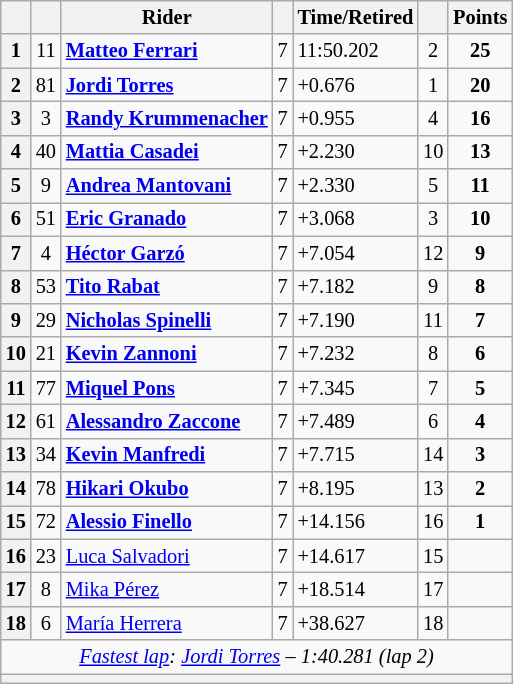<table class="wikitable sortable" style="font-size: 85%;">
<tr>
<th scope="col"></th>
<th scope="col"></th>
<th scope="col">Rider</th>
<th scope="col" class="unsortable"></th>
<th scope="col" class="unsortable">Time/Retired</th>
<th scope="col"></th>
<th scope="col">Points</th>
</tr>
<tr>
<th scope="row">1</th>
<td align="center">11</td>
<td data-sort-value="fer"> <strong><a href='#'>Matteo Ferrari</a></strong></td>
<td>7</td>
<td>11:50.202</td>
<td align="center">2</td>
<td align="center"><strong>25</strong></td>
</tr>
<tr>
<th scope="row">2</th>
<td align="center">81</td>
<td data-sort-value="tor"> <strong><a href='#'>Jordi Torres</a></strong></td>
<td>7</td>
<td>+0.676</td>
<td align="center">1</td>
<td align="center"><strong>20</strong></td>
</tr>
<tr>
<th scope="row">3</th>
<td align="center">3</td>
<td data-sort-value="kru"> <strong><a href='#'>Randy Krummenacher</a></strong></td>
<td>7</td>
<td>+0.955</td>
<td align="center">4</td>
<td align="center"><strong>16</strong></td>
</tr>
<tr>
<th scope="row">4</th>
<td align="center">40</td>
<td data-sort-value="cas"> <strong><a href='#'>Mattia Casadei</a></strong></td>
<td>7</td>
<td>+2.230</td>
<td align="center">10</td>
<td align="center"><strong>13</strong></td>
</tr>
<tr>
<th scope="row">5</th>
<td align="center">9</td>
<td data-sort-value="mant"> <strong><a href='#'>Andrea Mantovani</a></strong></td>
<td>7</td>
<td>+2.330</td>
<td align="center">5</td>
<td align="center"><strong>11</strong></td>
</tr>
<tr>
<th scope="row">6</th>
<td align="center">51</td>
<td data-sort-value="gra"><strong> <a href='#'>Eric Granado</a></strong></td>
<td>7</td>
<td>+3.068</td>
<td align="center">3</td>
<td align="center"><strong>10</strong></td>
</tr>
<tr>
<th scope="row">7</th>
<td align="center">4</td>
<td data-sort-value="gar"> <strong><a href='#'>Héctor Garzó</a></strong></td>
<td>7</td>
<td>+7.054</td>
<td align="center">12</td>
<td align="center"><strong>9</strong></td>
</tr>
<tr>
<th scope="row">8</th>
<td align="center">53</td>
<td data-sort-value="rab"> <strong><a href='#'>Tito Rabat</a></strong></td>
<td>7</td>
<td>+7.182</td>
<td align="center">9</td>
<td align="center"><strong>8</strong></td>
</tr>
<tr>
<th scope="row">9</th>
<td align="center">29</td>
<td data-sort-value="spi"> <strong><a href='#'>Nicholas Spinelli</a></strong></td>
<td>7</td>
<td>+7.190</td>
<td align="center">11</td>
<td align="center"><strong>7</strong></td>
</tr>
<tr>
<th scope="row">10</th>
<td align="center">21</td>
<td data-sort-value="zan"> <strong><a href='#'>Kevin Zannoni</a></strong></td>
<td>7</td>
<td>+7.232</td>
<td align="center">8</td>
<td align="center"><strong>6</strong></td>
</tr>
<tr>
<th scope="row">11</th>
<td align="center">77</td>
<td data-sort-value="pon"> <strong><a href='#'>Miquel Pons</a></strong></td>
<td>7</td>
<td>+7.345</td>
<td align="center">7</td>
<td align="center"><strong>5</strong></td>
</tr>
<tr>
<th scope="row">12</th>
<td align="center">61</td>
<td data-sort-value="zac"> <strong><a href='#'>Alessandro Zaccone</a></strong></td>
<td>7</td>
<td>+7.489</td>
<td align="center">6</td>
<td align="center"><strong>4</strong></td>
</tr>
<tr>
<th scope="row">13</th>
<td align="center">34</td>
<td data-sort-value="manf"> <strong><a href='#'>Kevin Manfredi</a></strong></td>
<td>7</td>
<td>+7.715</td>
<td align="center">14</td>
<td align="center"><strong>3</strong></td>
</tr>
<tr>
<th scope="row">14</th>
<td align="center">78</td>
<td data-sort-value="oku"> <strong><a href='#'>Hikari Okubo</a></strong></td>
<td>7</td>
<td>+8.195</td>
<td align="center">13</td>
<td align="center"><strong>2</strong></td>
</tr>
<tr>
<th scope="row">15</th>
<td align="center">72</td>
<td data-sort-value="fin"> <strong><a href='#'>Alessio Finello</a></strong></td>
<td>7</td>
<td>+14.156</td>
<td align="center">16</td>
<td align="center"><strong>1</strong></td>
</tr>
<tr>
<th scope="row">16</th>
<td align="center">23</td>
<td data-sort-value="sal"> <a href='#'>Luca Salvadori</a></td>
<td>7</td>
<td>+14.617</td>
<td align="center">15</td>
<td></td>
</tr>
<tr>
<th scope="row">17</th>
<td align="center">8</td>
<td data-sort-value="per"> <a href='#'>Mika Pérez</a></td>
<td>7</td>
<td>+18.514</td>
<td align="center">17</td>
<td></td>
</tr>
<tr>
<th scope="row">18</th>
<td align="center">6</td>
<td data-sort-value="her"> <a href='#'>María Herrera</a></td>
<td>7</td>
<td>+38.627</td>
<td align="center">18</td>
<td></td>
</tr>
<tr class="sortbottom">
<td colspan="7" style="text-align:center"><em><a href='#'>Fastest lap</a>:  <a href='#'>Jordi Torres</a> – 1:40.281 (lap 2)</em></td>
</tr>
<tr>
<th colspan="7"></th>
</tr>
</table>
